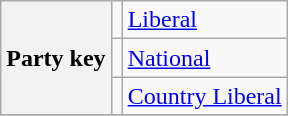<table class=wikitable>
<tr>
<th rowspan=3>Party key</th>
<td bgcolor=></td>
<td><a href='#'>Liberal</a></td>
</tr>
<tr>
<td bgcolor=></td>
<td><a href='#'>National</a></td>
</tr>
<tr>
<td bgcolor=></td>
<td><a href='#'>Country Liberal</a></td>
</tr>
<tr>
</tr>
</table>
